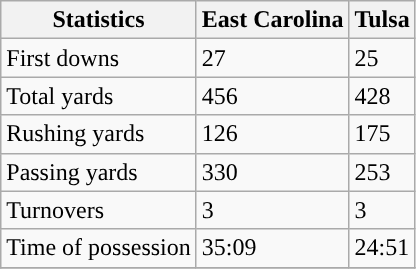<table class="wikitable">
<tr>
<th>Statistics</th>
<th>East Carolina</th>
<th>Tulsa</th>
</tr>
<tr>
<td>First downs</td>
<td>27</td>
<td>25</td>
</tr>
<tr>
<td>Total yards</td>
<td>456</td>
<td>428</td>
</tr>
<tr>
<td>Rushing yards</td>
<td>126</td>
<td>175</td>
</tr>
<tr>
<td>Passing yards</td>
<td>330</td>
<td>253</td>
</tr>
<tr>
<td>Turnovers</td>
<td>3</td>
<td>3</td>
</tr>
<tr>
<td>Time of possession</td>
<td>35:09</td>
<td>24:51</td>
</tr>
<tr>
</tr>
</table>
